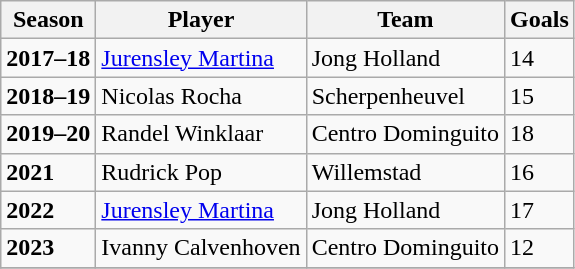<table class="wikitable">
<tr>
<th>Season</th>
<th>Player</th>
<th>Team</th>
<th>Goals</th>
</tr>
<tr>
<td><strong>2017–18</strong></td>
<td> <a href='#'>Jurensley Martina</a></td>
<td>Jong Holland</td>
<td>14</td>
</tr>
<tr>
<td><strong>2018–19</strong></td>
<td> Nicolas Rocha</td>
<td>Scherpenheuvel</td>
<td>15</td>
</tr>
<tr>
<td><strong>2019–20</strong></td>
<td> Randel Winklaar</td>
<td>Centro Dominguito</td>
<td>18</td>
</tr>
<tr>
<td><strong>2021</strong></td>
<td> Rudrick Pop</td>
<td>Willemstad</td>
<td>16</td>
</tr>
<tr>
<td><strong>2022</strong></td>
<td> <a href='#'>Jurensley Martina</a></td>
<td>Jong Holland</td>
<td>17</td>
</tr>
<tr>
<td><strong>2023</strong></td>
<td> Ivanny Calvenhoven</td>
<td>Centro Dominguito</td>
<td>12</td>
</tr>
<tr>
</tr>
</table>
